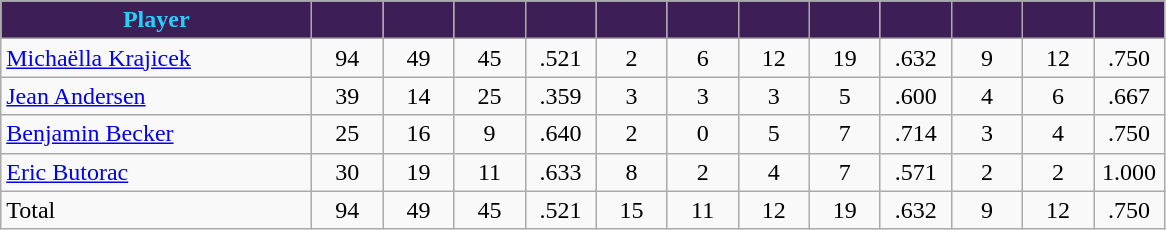<table class="wikitable" style="text-align:center">
<tr>
<th style="background:#3d1e56; color:#25d0ff" width="200px">Player</th>
<th style="background:#3d1e56; color:#25d0ff" width="40px"></th>
<th style="background:#3d1e56; color:#25d0ff" width="40px"></th>
<th style="background:#3d1e56; color:#25d0ff" width="40px"></th>
<th style="background:#3d1e56; color:#25d0ff" width="40px"></th>
<th style="background:#3d1e56; color:#25d0ff" width="40px"></th>
<th style="background:#3d1e56; color:#25d0ff" width="40px"></th>
<th style="background:#3d1e56; color:#25d0ff" width="40px"></th>
<th style="background:#3d1e56; color:#25d0ff" width="40px"></th>
<th style="background:#3d1e56; color:#25d0ff" width="40px"></th>
<th style="background:#3d1e56; color:#25d0ff" width="40px"></th>
<th style="background:#3d1e56; color:#25d0ff" width="40px"></th>
<th style="background:#3d1e56; color:#25d0ff" width="40px"></th>
</tr>
<tr>
<td style="text-align:left"><a href='#'>Michaëlla Krajicek</a></td>
<td>94</td>
<td>49</td>
<td>45</td>
<td>.521</td>
<td>2</td>
<td>6</td>
<td>12</td>
<td>19</td>
<td>.632</td>
<td>9</td>
<td>12</td>
<td>.750</td>
</tr>
<tr>
<td style="text-align:left"><a href='#'>Jean Andersen</a></td>
<td>39</td>
<td>14</td>
<td>25</td>
<td>.359</td>
<td>3</td>
<td>3</td>
<td>3</td>
<td>5</td>
<td>.600</td>
<td>4</td>
<td>6</td>
<td>.667</td>
</tr>
<tr>
<td style="text-align:left"><a href='#'>Benjamin Becker</a></td>
<td>25</td>
<td>16</td>
<td>9</td>
<td>.640</td>
<td>2</td>
<td>0</td>
<td>5</td>
<td>7</td>
<td>.714</td>
<td>3</td>
<td>4</td>
<td>.750</td>
</tr>
<tr>
<td style="text-align:left"><a href='#'>Eric Butorac</a></td>
<td>30</td>
<td>19</td>
<td>11</td>
<td>.633</td>
<td>8</td>
<td>2</td>
<td>4</td>
<td>7</td>
<td>.571</td>
<td>2</td>
<td>2</td>
<td>1.000</td>
</tr>
<tr>
<td style="text-align:left">Total</td>
<td>94</td>
<td>49</td>
<td>45</td>
<td>.521</td>
<td>15</td>
<td>11</td>
<td>12</td>
<td>19</td>
<td>.632</td>
<td>9</td>
<td>12</td>
<td>.750</td>
</tr>
</table>
